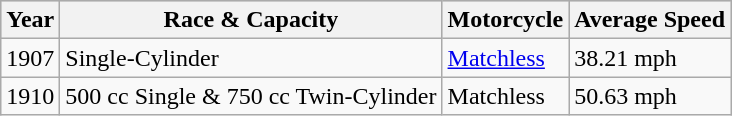<table class="wikitable">
<tr style="background:#CCCCCC;">
<th>Year</th>
<th>Race & Capacity</th>
<th>Motorcycle</th>
<th>Average Speed</th>
</tr>
<tr>
<td>1907</td>
<td>Single-Cylinder</td>
<td><a href='#'>Matchless</a></td>
<td>38.21 mph</td>
</tr>
<tr>
<td>1910</td>
<td>500 cc Single & 750 cc Twin-Cylinder</td>
<td>Matchless</td>
<td>50.63 mph</td>
</tr>
</table>
